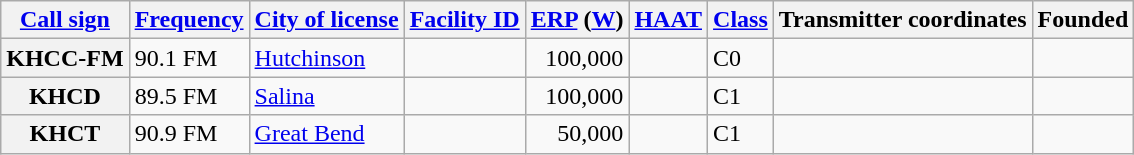<table class="wikitable sortable">
<tr>
<th scope="col"><a href='#'>Call sign</a></th>
<th scope="col" data-sort-type="number"><a href='#'>Frequency</a></th>
<th scope="col"><a href='#'>City of license</a></th>
<th scope="col" data-sort-type="number"><a href='#'>Facility ID</a></th>
<th scope="col" data-sort-type="number"><a href='#'>ERP</a> (<a href='#'>W</a>)</th>
<th scope="col" data-sort-type="number"><a href='#'>HAAT</a></th>
<th scope="col"><a href='#'>Class</a></th>
<th scope = "col" class="unsortable">Transmitter coordinates</th>
<th scope="col" data-sort-type="number">Founded</th>
</tr>
<tr>
<th scope="row">KHCC-FM</th>
<td>90.1 FM</td>
<td><a href='#'>Hutchinson</a></td>
<td style="text-align:right;"></td>
<td style="text-align:right;">100,000</td>
<td style="text-align:right;"></td>
<td>C0</td>
<td></td>
<td></td>
</tr>
<tr>
<th scope="row">KHCD</th>
<td>89.5 FM</td>
<td><a href='#'>Salina</a></td>
<td style="text-align:right;"></td>
<td style="text-align:right;">100,000</td>
<td style="text-align:right;"></td>
<td>C1</td>
<td></td>
<td></td>
</tr>
<tr>
<th scope="row">KHCT</th>
<td>90.9 FM</td>
<td><a href='#'>Great Bend</a></td>
<td style="text-align:right;"></td>
<td style="text-align:right;">50,000</td>
<td style="text-align:right;"></td>
<td>C1</td>
<td></td>
<td></td>
</tr>
</table>
